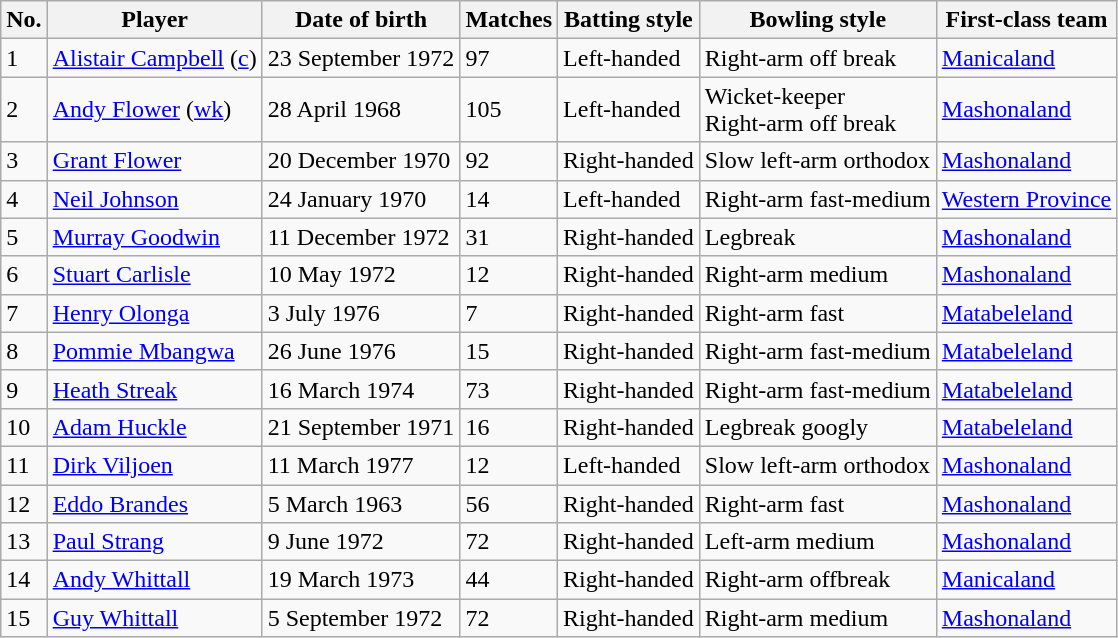<table class="wikitable">
<tr>
<th>No.</th>
<th>Player</th>
<th>Date of birth</th>
<th>Matches</th>
<th>Batting style</th>
<th>Bowling style</th>
<th>First-class team</th>
</tr>
<tr>
<td>1</td>
<td><a href='#'>Alistair Campbell</a> (<a href='#'>c</a>)</td>
<td>23 September 1972</td>
<td>97</td>
<td>Left-handed</td>
<td>Right-arm off break</td>
<td><a href='#'>Manicaland</a></td>
</tr>
<tr>
<td>2</td>
<td><a href='#'>Andy Flower</a> (<a href='#'>wk</a>)</td>
<td>28 April 1968</td>
<td>105</td>
<td>Left-handed</td>
<td>Wicket-keeper<br>Right-arm off break</td>
<td><a href='#'>Mashonaland</a></td>
</tr>
<tr>
<td>3</td>
<td><a href='#'>Grant Flower</a></td>
<td>20 December 1970</td>
<td>92</td>
<td>Right-handed</td>
<td>Slow left-arm orthodox</td>
<td><a href='#'>Mashonaland</a></td>
</tr>
<tr>
<td>4</td>
<td><a href='#'>Neil Johnson</a></td>
<td>24 January 1970</td>
<td>14</td>
<td>Left-handed</td>
<td>Right-arm fast-medium</td>
<td><a href='#'>Western Province</a></td>
</tr>
<tr>
<td>5</td>
<td><a href='#'>Murray Goodwin</a></td>
<td>11 December 1972</td>
<td>31</td>
<td>Right-handed</td>
<td>Legbreak</td>
<td><a href='#'>Mashonaland</a></td>
</tr>
<tr>
<td>6</td>
<td><a href='#'>Stuart Carlisle</a></td>
<td>10 May 1972</td>
<td>12</td>
<td>Right-handed</td>
<td>Right-arm medium</td>
<td><a href='#'>Mashonaland</a></td>
</tr>
<tr>
<td>7</td>
<td><a href='#'>Henry Olonga</a></td>
<td>3 July 1976</td>
<td>7</td>
<td>Right-handed</td>
<td>Right-arm fast</td>
<td><a href='#'>Matabeleland</a></td>
</tr>
<tr>
<td>8</td>
<td><a href='#'>Pommie Mbangwa</a></td>
<td>26 June 1976</td>
<td>15</td>
<td>Right-handed</td>
<td>Right-arm fast-medium</td>
<td><a href='#'>Matabeleland</a></td>
</tr>
<tr>
<td>9</td>
<td><a href='#'>Heath Streak</a></td>
<td>16 March 1974</td>
<td>73</td>
<td>Right-handed</td>
<td>Right-arm fast-medium</td>
<td><a href='#'>Matabeleland</a></td>
</tr>
<tr>
<td>10</td>
<td><a href='#'>Adam Huckle</a></td>
<td>21 September 1971</td>
<td>16</td>
<td>Right-handed</td>
<td>Legbreak googly</td>
<td><a href='#'>Matabeleland</a></td>
</tr>
<tr>
<td>11</td>
<td><a href='#'>Dirk Viljoen</a></td>
<td>11 March 1977</td>
<td>12</td>
<td>Left-handed</td>
<td>Slow left-arm orthodox</td>
<td><a href='#'>Mashonaland</a></td>
</tr>
<tr>
<td>12</td>
<td><a href='#'>Eddo Brandes</a></td>
<td>5 March 1963</td>
<td>56</td>
<td>Right-handed</td>
<td>Right-arm fast</td>
<td><a href='#'>Mashonaland</a></td>
</tr>
<tr>
<td>13</td>
<td><a href='#'>Paul Strang</a></td>
<td>9 June 1972</td>
<td>72</td>
<td>Right-handed</td>
<td>Left-arm medium</td>
<td><a href='#'>Mashonaland</a></td>
</tr>
<tr>
<td>14</td>
<td><a href='#'>Andy Whittall</a></td>
<td>19 March 1973</td>
<td>44</td>
<td>Right-handed</td>
<td>Right-arm offbreak</td>
<td><a href='#'>Manicaland</a></td>
</tr>
<tr>
<td>15</td>
<td><a href='#'>Guy Whittall</a></td>
<td>5 September 1972</td>
<td>72</td>
<td>Right-handed</td>
<td>Right-arm medium</td>
<td><a href='#'>Mashonaland</a></td>
</tr>
</table>
